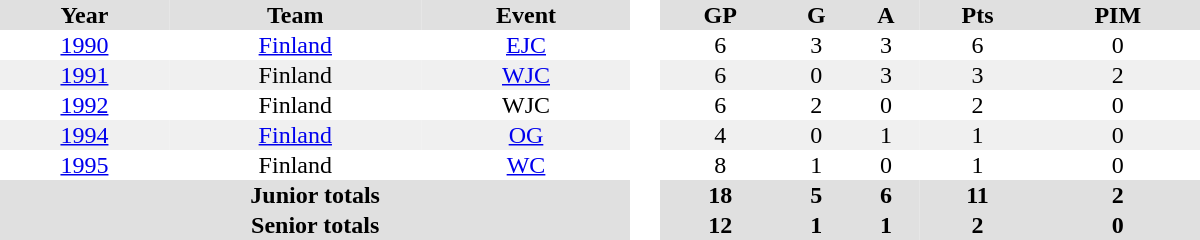<table border="0" cellpadding="1" cellspacing="0" style="text-align:center; width:50em">
<tr align="center" bgcolor="#e0e0e0">
<th>Year</th>
<th>Team</th>
<th>Event</th>
<th rowspan="99" bgcolor="#ffffff"> </th>
<th>GP</th>
<th>G</th>
<th>A</th>
<th>Pts</th>
<th>PIM</th>
</tr>
<tr>
<td><a href='#'>1990</a></td>
<td><a href='#'>Finland</a></td>
<td><a href='#'>EJC</a></td>
<td>6</td>
<td>3</td>
<td>3</td>
<td>6</td>
<td>0</td>
</tr>
<tr bgcolor="#f0f0f0">
<td><a href='#'>1991</a></td>
<td>Finland</td>
<td><a href='#'>WJC</a></td>
<td>6</td>
<td>0</td>
<td>3</td>
<td>3</td>
<td>2</td>
</tr>
<tr>
<td><a href='#'>1992</a></td>
<td>Finland</td>
<td>WJC</td>
<td>6</td>
<td>2</td>
<td>0</td>
<td>2</td>
<td>0</td>
</tr>
<tr bgcolor="#f0f0f0">
<td><a href='#'>1994</a></td>
<td><a href='#'>Finland</a></td>
<td><a href='#'>OG</a></td>
<td>4</td>
<td>0</td>
<td>1</td>
<td>1</td>
<td>0</td>
</tr>
<tr>
<td><a href='#'>1995</a></td>
<td>Finland</td>
<td><a href='#'>WC</a></td>
<td>8</td>
<td>1</td>
<td>0</td>
<td>1</td>
<td>0</td>
</tr>
<tr bgcolor="#e0e0e0">
<th colspan=3>Junior totals</th>
<th>18</th>
<th>5</th>
<th>6</th>
<th>11</th>
<th>2</th>
</tr>
<tr bgcolor="#e0e0e0">
<th colspan=3>Senior totals</th>
<th>12</th>
<th>1</th>
<th>1</th>
<th>2</th>
<th>0</th>
</tr>
</table>
